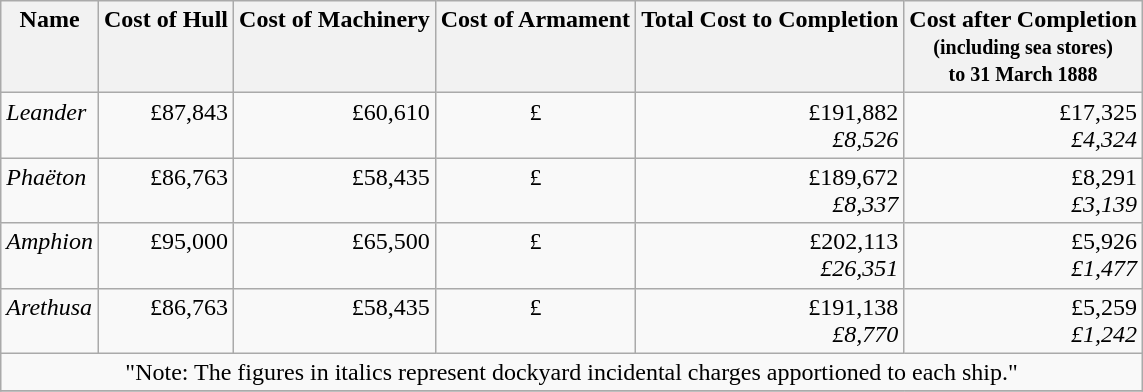<table class="wikitable">
<tr style="vertical-align:top;">
<th>Name</th>
<th>Cost of Hull</th>
<th>Cost of Machinery</th>
<th>Cost of Armament</th>
<th>Total Cost to Completion</th>
<th>Cost after Completion <br><small>(including sea stores) <br>to 31 March 1888</small></th>
</tr>
<tr style="vertical-align:top;">
<td><em>Leander</em></td>
<td style="text-align:right;">£87,843</td>
<td style="text-align:right;">£60,610</td>
<td style="text-align:center;">£</td>
<td style="text-align:right;">£191,882<br><em>£8,526</em></td>
<td style="text-align:right;">£17,325<br><em>£4,324</em></td>
</tr>
<tr style="vertical-align:top;">
<td><em>Phaëton</em></td>
<td style="text-align:right;">£86,763</td>
<td style="text-align:right;">£58,435</td>
<td style="text-align:center;">£</td>
<td style="text-align:right;">£189,672<br><em>£8,337</em></td>
<td style="text-align:right;">£8,291<br><em>£3,139</em></td>
</tr>
<tr style="vertical-align:top;">
<td><em>Amphion</em></td>
<td style="text-align:right;">£95,000</td>
<td style="text-align:right;">£65,500</td>
<td style="text-align:center;">£</td>
<td style="text-align:right;">£202,113<br><em>£26,351</em></td>
<td style="text-align:right;">£5,926<br><em>£1,477</em></td>
</tr>
<tr style="vertical-align:top;">
<td><em>Arethusa</em></td>
<td style="text-align:right;">£86,763</td>
<td style="text-align:right;">£58,435</td>
<td style="text-align:center;">£</td>
<td style="text-align:right;">£191,138<br><em>£8,770</em></td>
<td style="text-align:right;">£5,259<br><em>£1,242</em></td>
</tr>
<tr>
<td colspan=6 style="text-align:center;">"Note: The figures in italics represent dockyard incidental charges apportioned to each ship."</td>
</tr>
<tr>
</tr>
</table>
